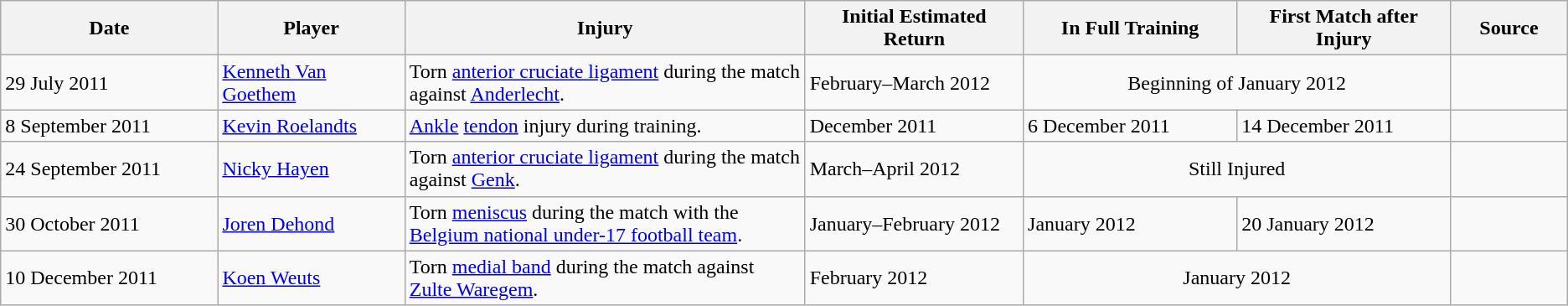<table class="wikitable">
<tr>
<th width=5%>Date</th>
<th width=4%>Player</th>
<th width=10%>Injury</th>
<th width=5%>Initial Estimated Return</th>
<th width=5%>In Full Training</th>
<th width=5%>First Match after Injury</th>
<th width=2%>Source</th>
</tr>
<tr>
<td>29 July 2011</td>
<td> <a href='#'>Kenneth Van Goethem</a></td>
<td>Torn <a href='#'>anterior cruciate ligament</a> during the match against <a href='#'>Anderlecht</a>.</td>
<td>February–March 2012</td>
<td colspan=2 align=center>Beginning of January 2012</td>
<td></td>
</tr>
<tr>
<td>8 September 2011</td>
<td> <a href='#'>Kevin Roelandts</a></td>
<td><a href='#'>Ankle</a> <a href='#'>tendon</a> injury during training.</td>
<td>December 2011</td>
<td>6 December 2011</td>
<td>14 December 2011</td>
<td></td>
</tr>
<tr>
<td>24 September 2011</td>
<td> <a href='#'>Nicky Hayen</a></td>
<td>Torn <a href='#'>anterior cruciate ligament</a> during the match against <a href='#'>Genk</a>.</td>
<td>March–April 2012</td>
<td colspan=2 align=center>Still Injured</td>
<td></td>
</tr>
<tr>
<td>30 October 2011</td>
<td> <a href='#'>Joren Dehond</a></td>
<td>Torn <a href='#'>meniscus</a> during the match with the <a href='#'>Belgium national under-17 football team</a>.</td>
<td>January–February 2012</td>
<td>January 2012</td>
<td>20 January 2012</td>
<td></td>
</tr>
<tr>
<td>10 December 2011</td>
<td> <a href='#'>Koen Weuts</a></td>
<td>Torn <a href='#'>medial band</a> during the match against <a href='#'>Zulte Waregem</a>.</td>
<td>February 2012</td>
<td colspan=2 align=center>January 2012</td>
<td></td>
</tr>
</table>
